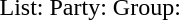<table style="text-align: left;">
<tr>
<td>List:</td>
<td>Party:</td>
<td>Group:</td>
</tr>
<tr style="vertical-align: top;">
<td></td>
<td></td>
<td></td>
</tr>
</table>
